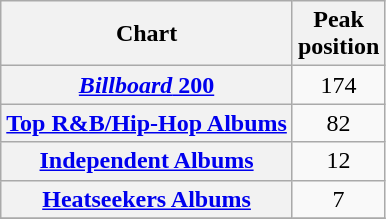<table class="wikitable plainrowheaders sortable" style="text-align:center;" border="1">
<tr>
<th scope="col">Chart</th>
<th scope="col">Peak<br>position</th>
</tr>
<tr>
<th scope="row"><a href='#'><em>Billboard</em> 200</a></th>
<td>174</td>
</tr>
<tr>
<th scope="row"><a href='#'>Top R&B/Hip-Hop Albums</a></th>
<td>82</td>
</tr>
<tr>
<th scope="row"><a href='#'>Independent Albums</a></th>
<td>12</td>
</tr>
<tr>
<th scope="row"><a href='#'>Heatseekers Albums</a></th>
<td>7</td>
</tr>
<tr>
</tr>
</table>
